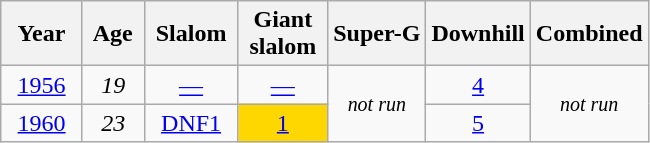<table class=wikitable style="text-align:center">
<tr>
<th>  Year  </th>
<th> Age </th>
<th> Slalom </th>
<th> Giant <br> slalom </th>
<th>Super-G</th>
<th>Downhill</th>
<th>Combined</th>
</tr>
<tr>
<td><a href='#'>1956</a></td>
<td><em>19</em></td>
<td><a href='#'>—</a></td>
<td><a href='#'>—</a></td>
<td rowspan=2><small><em>not run</em></small></td>
<td><a href='#'>4</a></td>
<td rowspan=2><small><em>not run</em></small></td>
</tr>
<tr>
<td><a href='#'>1960</a></td>
<td><em>23</em></td>
<td><a href='#'>DNF1</a></td>
<td style="background:gold;"><a href='#'>1</a></td>
<td><a href='#'>5</a></td>
</tr>
</table>
